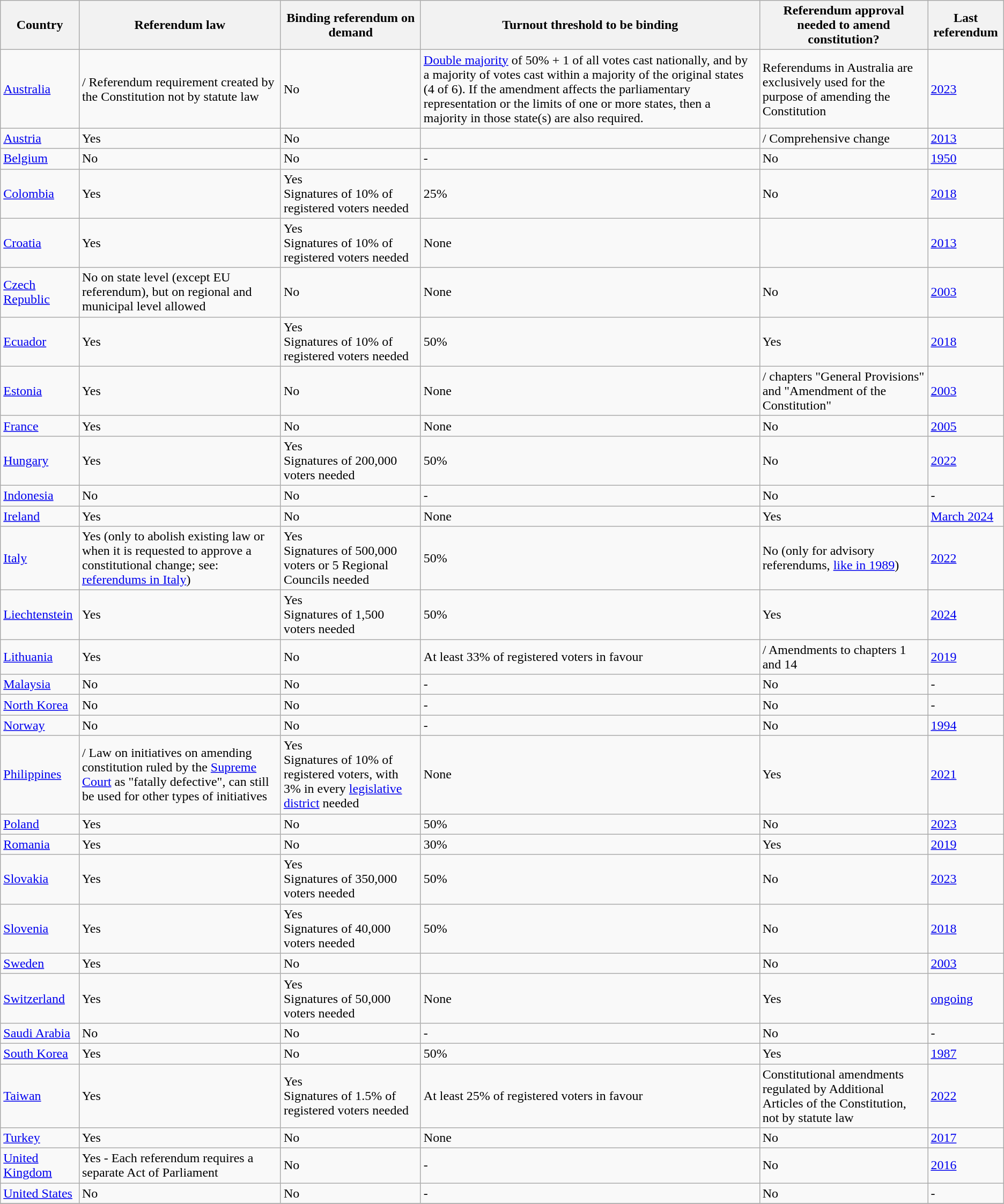<table class="wikitable sortable" style="text-align:left">
<tr>
<th>Country</th>
<th>Referendum law</th>
<th>Binding referendum on demand</th>
<th>Turnout threshold to be binding</th>
<th>Referendum approval needed to amend constitution?</th>
<th>Last referendum</th>
</tr>
<tr>
<td> <a href='#'>Australia</a></td>
<td>/  Referendum requirement created by the Constitution not by statute law</td>
<td> No</td>
<td><a href='#'>Double majority</a> of 50% + 1 of all votes cast nationally, and by a majority of votes cast within a majority of the original states (4 of 6). If the amendment affects the parliamentary representation or the limits of one or more states, then a majority in those state(s) are also required.</td>
<td> Referendums in Australia are exclusively used for the purpose of amending the Constitution</td>
<td><a href='#'>2023</a></td>
</tr>
<tr>
<td> <a href='#'>Austria</a></td>
<td> Yes</td>
<td> No</td>
<td></td>
<td>/  Comprehensive change</td>
<td><a href='#'>2013</a></td>
</tr>
<tr>
<td> <a href='#'>Belgium</a></td>
<td> No</td>
<td> No</td>
<td>-</td>
<td> No</td>
<td><a href='#'>1950</a></td>
</tr>
<tr>
<td> <a href='#'>Colombia</a></td>
<td> Yes</td>
<td> Yes<br>Signatures of 10% of registered voters needed</td>
<td>25%</td>
<td> No</td>
<td><a href='#'>2018</a></td>
</tr>
<tr>
<td> <a href='#'>Croatia</a></td>
<td> Yes</td>
<td> Yes<br>Signatures of 10% of registered voters needed</td>
<td>None</td>
<td></td>
<td><a href='#'>2013</a></td>
</tr>
<tr>
<td> <a href='#'>Czech Republic</a></td>
<td> No on state level (except EU referendum), but on regional and municipal level allowed</td>
<td> No</td>
<td>None</td>
<td> No</td>
<td><a href='#'>2003</a></td>
</tr>
<tr>
<td> <a href='#'>Ecuador</a></td>
<td> Yes</td>
<td> Yes<br>Signatures of 10% of registered voters needed</td>
<td>50%</td>
<td> Yes</td>
<td><a href='#'>2018</a></td>
</tr>
<tr>
<td> <a href='#'>Estonia</a></td>
<td> Yes</td>
<td> No</td>
<td>None</td>
<td>/ chapters "General Provisions" and "Amendment of the Constitution"</td>
<td><a href='#'>2003</a></td>
</tr>
<tr>
<td> <a href='#'>France</a></td>
<td> Yes</td>
<td> No</td>
<td>None</td>
<td> No</td>
<td><a href='#'>2005</a></td>
</tr>
<tr>
<td> <a href='#'>Hungary</a></td>
<td> Yes</td>
<td> Yes<br>Signatures of 200,000 voters needed</td>
<td>50%</td>
<td> No</td>
<td><a href='#'>2022</a></td>
</tr>
<tr>
<td> <a href='#'>Indonesia</a></td>
<td> No</td>
<td> No</td>
<td>-</td>
<td> No</td>
<td>-</td>
</tr>
<tr>
<td> <a href='#'>Ireland</a></td>
<td> Yes</td>
<td> No</td>
<td>None</td>
<td> Yes</td>
<td><a href='#'>March 2024</a></td>
</tr>
<tr>
<td> <a href='#'>Italy</a></td>
<td> Yes (only to abolish existing law or when it is requested to approve a constitutional change; see: <a href='#'>referendums in Italy</a>)</td>
<td> Yes<br>Signatures of 500,000 voters or 5 Regional Councils needed</td>
<td>50%</td>
<td> No (only for advisory referendums, <a href='#'>like in 1989</a>)</td>
<td><a href='#'>2022</a></td>
</tr>
<tr>
<td> <a href='#'>Liechtenstein</a></td>
<td> Yes</td>
<td> Yes<br>Signatures of 1,500 voters needed</td>
<td>50%</td>
<td> Yes</td>
<td><a href='#'>2024</a></td>
</tr>
<tr>
<td> <a href='#'>Lithuania</a></td>
<td> Yes</td>
<td> No</td>
<td>At least 33% of registered voters in favour</td>
<td>/  Amendments to chapters 1 and 14</td>
<td><a href='#'>2019</a></td>
</tr>
<tr>
<td> <a href='#'>Malaysia</a></td>
<td> No</td>
<td> No</td>
<td>-</td>
<td> No</td>
<td>-</td>
</tr>
<tr>
<td> <a href='#'>North Korea</a></td>
<td> No</td>
<td> No</td>
<td>-</td>
<td> No</td>
<td>-</td>
</tr>
<tr>
<td> <a href='#'>Norway</a></td>
<td> No</td>
<td> No</td>
<td>-</td>
<td> No</td>
<td><a href='#'>1994</a></td>
</tr>
<tr>
<td> <a href='#'>Philippines</a></td>
<td>/  Law on initiatives on amending constitution ruled by the <a href='#'>Supreme Court</a> as "fatally defective", can still be used for other types of initiatives</td>
<td> Yes<br>Signatures of 10% of registered voters, with  3% in every <a href='#'>legislative district</a> needed</td>
<td>None</td>
<td> Yes</td>
<td><a href='#'>2021</a></td>
</tr>
<tr>
<td> <a href='#'>Poland</a></td>
<td> Yes</td>
<td> No</td>
<td>50%</td>
<td> No</td>
<td><a href='#'>2023</a></td>
</tr>
<tr>
<td> <a href='#'>Romania</a></td>
<td> Yes</td>
<td> No</td>
<td>30%</td>
<td> Yes</td>
<td><a href='#'>2019</a></td>
</tr>
<tr>
<td> <a href='#'>Slovakia</a></td>
<td> Yes</td>
<td> Yes<br>Signatures of 350,000 voters needed</td>
<td>50%</td>
<td> No</td>
<td><a href='#'>2023</a></td>
</tr>
<tr>
<td> <a href='#'>Slovenia</a></td>
<td> Yes</td>
<td> Yes<br>Signatures of 40,000 voters needed</td>
<td>50%</td>
<td> No</td>
<td><a href='#'>2018</a></td>
</tr>
<tr>
<td> <a href='#'>Sweden</a></td>
<td> Yes</td>
<td> No</td>
<td></td>
<td> No</td>
<td><a href='#'>2003</a></td>
</tr>
<tr>
<td> <a href='#'>Switzerland</a></td>
<td> Yes</td>
<td> Yes<br>Signatures of 50,000 voters needed</td>
<td>None</td>
<td> Yes</td>
<td><a href='#'>ongoing</a></td>
</tr>
<tr>
<td> <a href='#'>Saudi Arabia</a></td>
<td> No</td>
<td> No</td>
<td>-</td>
<td> No</td>
<td>-</td>
</tr>
<tr>
<td> <a href='#'>South Korea</a></td>
<td> Yes</td>
<td> No</td>
<td>50%</td>
<td> Yes</td>
<td><a href='#'>1987</a></td>
</tr>
<tr>
<td> <a href='#'>Taiwan</a></td>
<td> Yes</td>
<td> Yes<br>Signatures of 1.5% of registered voters needed</td>
<td>At least 25% of registered voters in favour</td>
<td> Constitutional amendments regulated by Additional Articles of the Constitution, not by statute law</td>
<td><a href='#'>2022</a></td>
</tr>
<tr>
<td> <a href='#'>Turkey</a></td>
<td> Yes</td>
<td> No</td>
<td>None</td>
<td> No</td>
<td><a href='#'>2017</a></td>
</tr>
<tr>
<td> <a href='#'>United Kingdom</a></td>
<td> Yes - Each referendum requires a separate Act of Parliament</td>
<td> No</td>
<td>-</td>
<td> No</td>
<td><a href='#'>2016</a></td>
</tr>
<tr>
<td> <a href='#'>United States</a></td>
<td> No</td>
<td> No</td>
<td>-</td>
<td> No</td>
<td>-</td>
</tr>
<tr>
</tr>
</table>
